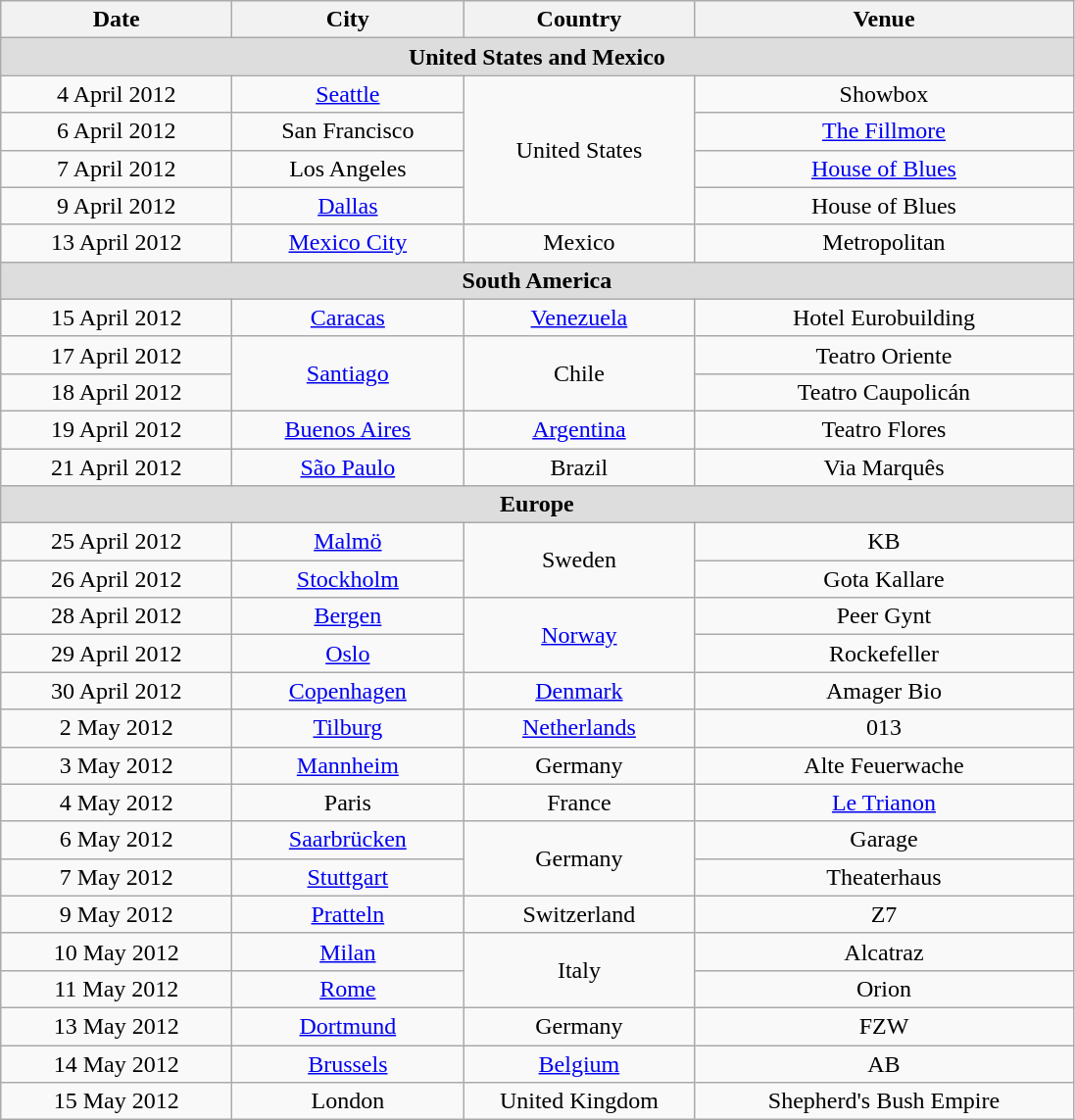<table class="wikitable" style="text-align:center;">
<tr>
<th style="width:150px;">Date</th>
<th style="width:150px;">City</th>
<th style="width:150px;">Country</th>
<th style="width:250px;">Venue</th>
</tr>
<tr>
<td colspan="4" style="background:#ddd;"><strong>United States and Mexico</strong></td>
</tr>
<tr>
<td>4 April 2012</td>
<td><a href='#'>Seattle</a></td>
<td rowspan="4">United States</td>
<td>Showbox</td>
</tr>
<tr>
<td>6 April 2012</td>
<td>San Francisco</td>
<td><a href='#'>The Fillmore</a></td>
</tr>
<tr>
<td>7 April 2012</td>
<td>Los Angeles</td>
<td><a href='#'>House of Blues</a></td>
</tr>
<tr>
<td>9 April 2012</td>
<td><a href='#'>Dallas</a></td>
<td>House of Blues</td>
</tr>
<tr>
<td>13 April 2012</td>
<td><a href='#'>Mexico City</a></td>
<td>Mexico</td>
<td>Metropolitan</td>
</tr>
<tr>
<td colspan="4" style="background:#ddd;"><strong>South America</strong></td>
</tr>
<tr>
<td>15 April 2012</td>
<td><a href='#'>Caracas</a></td>
<td><a href='#'>Venezuela</a></td>
<td>Hotel Eurobuilding</td>
</tr>
<tr>
<td>17 April 2012</td>
<td rowspan="2"><a href='#'>Santiago</a></td>
<td rowspan="2">Chile</td>
<td rowspan="1">Teatro Oriente</td>
</tr>
<tr>
<td>18 April 2012</td>
<td rowspan="1">Teatro Caupolicán</td>
</tr>
<tr>
<td>19 April 2012</td>
<td><a href='#'>Buenos Aires</a></td>
<td><a href='#'>Argentina</a></td>
<td>Teatro Flores</td>
</tr>
<tr>
<td>21 April 2012</td>
<td><a href='#'>São Paulo</a></td>
<td>Brazil</td>
<td>Via Marquês</td>
</tr>
<tr>
<td colspan="4" style="background:#ddd;"><strong>Europe</strong></td>
</tr>
<tr>
<td>25 April 2012</td>
<td><a href='#'>Malmö</a></td>
<td rowspan="2">Sweden</td>
<td>KB</td>
</tr>
<tr>
<td>26 April 2012</td>
<td><a href='#'>Stockholm</a></td>
<td>Gota Kallare</td>
</tr>
<tr>
<td>28 April 2012</td>
<td><a href='#'>Bergen</a></td>
<td rowspan="2"><a href='#'>Norway</a></td>
<td>Peer Gynt</td>
</tr>
<tr>
<td>29 April 2012</td>
<td><a href='#'>Oslo</a></td>
<td>Rockefeller</td>
</tr>
<tr>
<td>30 April 2012</td>
<td><a href='#'>Copenhagen</a></td>
<td><a href='#'>Denmark</a></td>
<td>Amager Bio</td>
</tr>
<tr>
<td>2 May 2012</td>
<td><a href='#'>Tilburg</a></td>
<td><a href='#'>Netherlands</a></td>
<td>013</td>
</tr>
<tr>
<td>3 May 2012</td>
<td><a href='#'>Mannheim</a></td>
<td>Germany</td>
<td>Alte Feuerwache</td>
</tr>
<tr>
<td>4 May 2012</td>
<td>Paris</td>
<td>France</td>
<td><a href='#'>Le Trianon</a></td>
</tr>
<tr>
<td>6 May 2012</td>
<td><a href='#'>Saarbrücken</a></td>
<td rowspan="2">Germany</td>
<td>Garage</td>
</tr>
<tr>
<td>7 May 2012</td>
<td><a href='#'>Stuttgart</a></td>
<td>Theaterhaus</td>
</tr>
<tr>
<td>9 May 2012</td>
<td><a href='#'>Pratteln</a></td>
<td>Switzerland</td>
<td>Z7</td>
</tr>
<tr>
<td>10 May 2012</td>
<td><a href='#'>Milan</a></td>
<td rowspan="2">Italy</td>
<td>Alcatraz</td>
</tr>
<tr>
<td>11 May 2012</td>
<td><a href='#'>Rome</a></td>
<td>Orion</td>
</tr>
<tr>
<td>13 May 2012</td>
<td><a href='#'>Dortmund</a></td>
<td>Germany</td>
<td>FZW</td>
</tr>
<tr>
<td>14 May 2012</td>
<td><a href='#'>Brussels</a></td>
<td><a href='#'>Belgium</a></td>
<td>AB</td>
</tr>
<tr>
<td>15 May 2012</td>
<td>London</td>
<td>United Kingdom</td>
<td>Shepherd's Bush Empire</td>
</tr>
</table>
